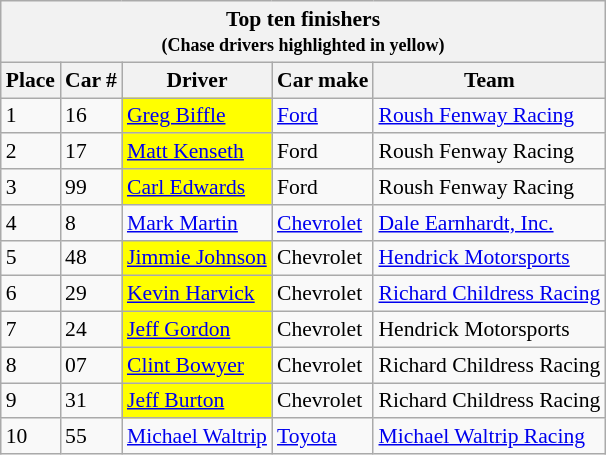<table class="wikitable" style="font-size:90%;">
<tr>
<th colspan="9">Top ten finishers<br><small>(Chase drivers highlighted in yellow)</small></th>
</tr>
<tr>
<th>Place</th>
<th>Car #</th>
<th>Driver</th>
<th>Car make</th>
<th>Team</th>
</tr>
<tr>
<td>1</td>
<td>16</td>
<td style="background:yellow;"><a href='#'>Greg Biffle</a></td>
<td><a href='#'>Ford</a></td>
<td><a href='#'>Roush Fenway Racing</a></td>
</tr>
<tr>
<td>2</td>
<td>17</td>
<td style="background:yellow;"><a href='#'>Matt Kenseth</a></td>
<td>Ford</td>
<td>Roush Fenway Racing</td>
</tr>
<tr>
<td>3</td>
<td>99</td>
<td style="background:yellow;"><a href='#'>Carl Edwards</a></td>
<td>Ford</td>
<td>Roush Fenway Racing</td>
</tr>
<tr>
<td>4</td>
<td>8</td>
<td><a href='#'>Mark Martin</a></td>
<td><a href='#'>Chevrolet</a></td>
<td><a href='#'>Dale Earnhardt, Inc.</a></td>
</tr>
<tr>
<td>5</td>
<td>48</td>
<td style="background:yellow;"><a href='#'>Jimmie Johnson</a></td>
<td>Chevrolet</td>
<td><a href='#'>Hendrick Motorsports</a></td>
</tr>
<tr>
<td>6</td>
<td>29</td>
<td style="background:yellow;"><a href='#'>Kevin Harvick</a></td>
<td>Chevrolet</td>
<td><a href='#'>Richard Childress Racing</a></td>
</tr>
<tr>
<td>7</td>
<td>24</td>
<td style="background:yellow;"><a href='#'>Jeff Gordon</a></td>
<td>Chevrolet</td>
<td>Hendrick Motorsports</td>
</tr>
<tr>
<td>8</td>
<td>07</td>
<td style="background:yellow;"><a href='#'>Clint Bowyer</a></td>
<td>Chevrolet</td>
<td>Richard Childress Racing</td>
</tr>
<tr>
<td>9</td>
<td>31</td>
<td style="background:yellow;"><a href='#'>Jeff Burton</a></td>
<td>Chevrolet</td>
<td>Richard Childress Racing</td>
</tr>
<tr>
<td>10</td>
<td>55</td>
<td><a href='#'>Michael Waltrip</a></td>
<td><a href='#'>Toyota</a></td>
<td><a href='#'>Michael Waltrip Racing</a></td>
</tr>
</table>
